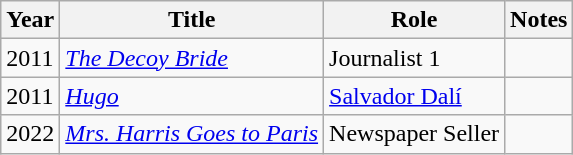<table class="wikitable sortable">
<tr>
<th>Year</th>
<th>Title</th>
<th>Role</th>
<th>Notes</th>
</tr>
<tr>
<td>2011</td>
<td><em><a href='#'>The Decoy Bride</a></em></td>
<td>Journalist 1</td>
<td></td>
</tr>
<tr>
<td>2011</td>
<td><a href='#'><em>Hugo</em></a></td>
<td><a href='#'>Salvador Dalí</a></td>
<td></td>
</tr>
<tr>
<td>2022</td>
<td><em><a href='#'>Mrs. Harris Goes to Paris</a></em></td>
<td>Newspaper Seller</td>
<td></td>
</tr>
</table>
